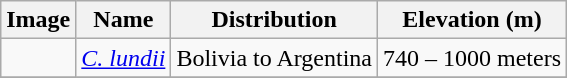<table class="wikitable collapsible">
<tr>
<th>Image</th>
<th>Name</th>
<th>Distribution</th>
<th>Elevation (m)</th>
</tr>
<tr>
<td></td>
<td><em><a href='#'>C. lundii</a></em></td>
<td>Bolivia to Argentina</td>
<td>740 – 1000 meters</td>
</tr>
<tr>
</tr>
</table>
